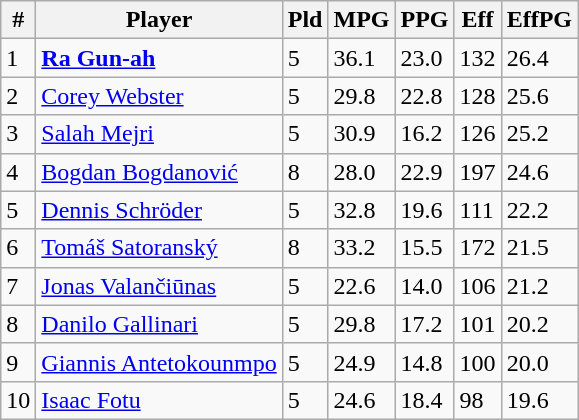<table class=wikitable width=auto>
<tr>
<th>#</th>
<th>Player</th>
<th>Pld</th>
<th>MPG</th>
<th>PPG</th>
<th>Eff</th>
<th>EffPG</th>
</tr>
<tr>
<td>1</td>
<td> <strong><a href='#'>Ra Gun-ah</a></strong></td>
<td>5</td>
<td>36.1</td>
<td>23.0</td>
<td>132</td>
<td>26.4</td>
</tr>
<tr>
<td>2</td>
<td> <a href='#'>Corey Webster</a></td>
<td>5</td>
<td>29.8</td>
<td>22.8</td>
<td>128</td>
<td>25.6</td>
</tr>
<tr>
<td>3</td>
<td> <a href='#'>Salah Mejri</a></td>
<td>5</td>
<td>30.9</td>
<td>16.2</td>
<td>126</td>
<td>25.2</td>
</tr>
<tr>
<td>4</td>
<td> <a href='#'>Bogdan Bogdanović</a></td>
<td>8</td>
<td>28.0</td>
<td>22.9</td>
<td>197</td>
<td>24.6</td>
</tr>
<tr>
<td>5</td>
<td> <a href='#'>Dennis Schröder</a></td>
<td>5</td>
<td>32.8</td>
<td>19.6</td>
<td>111</td>
<td>22.2</td>
</tr>
<tr>
<td>6</td>
<td> <a href='#'>Tomáš Satoranský</a></td>
<td>8</td>
<td>33.2</td>
<td>15.5</td>
<td>172</td>
<td>21.5</td>
</tr>
<tr>
<td>7</td>
<td> <a href='#'>Jonas Valančiūnas</a></td>
<td>5</td>
<td>22.6</td>
<td>14.0</td>
<td>106</td>
<td>21.2</td>
</tr>
<tr>
<td>8</td>
<td> <a href='#'>Danilo Gallinari</a></td>
<td>5</td>
<td>29.8</td>
<td>17.2</td>
<td>101</td>
<td>20.2</td>
</tr>
<tr>
<td>9</td>
<td> <a href='#'>Giannis Antetokounmpo</a></td>
<td>5</td>
<td>24.9</td>
<td>14.8</td>
<td>100</td>
<td>20.0</td>
</tr>
<tr>
<td>10</td>
<td> <a href='#'>Isaac Fotu</a></td>
<td>5</td>
<td>24.6</td>
<td>18.4</td>
<td>98</td>
<td>19.6</td>
</tr>
</table>
